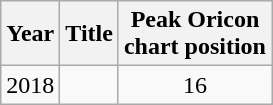<table class="wikitable">
<tr>
<th>Year</th>
<th>Title</th>
<th>Peak Oricon<br>chart position</th>
</tr>
<tr>
<td>2018</td>
<td></td>
<td align="center">16</td>
</tr>
</table>
